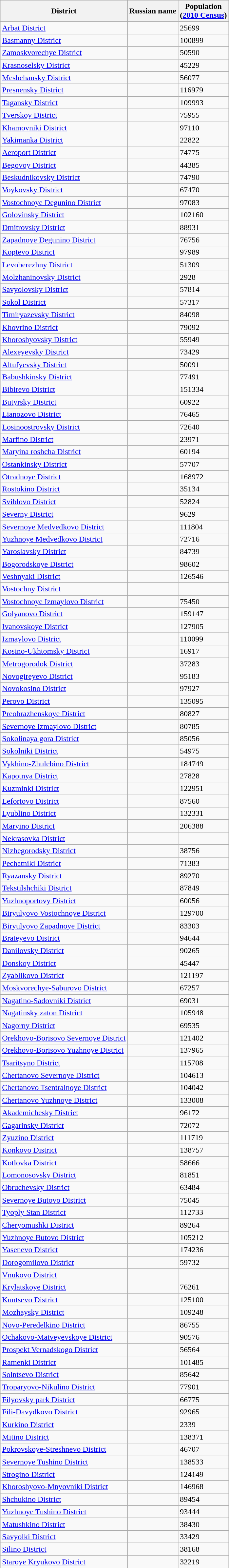<table class="wikitable sortable">
<tr>
<th>District</th>
<th>Russian name</th>
<th>Population<br>(<a href='#'>2010 Census</a>)</th>
</tr>
<tr>
<td><a href='#'>Arbat District</a></td>
<td></td>
<td>25699</td>
</tr>
<tr>
<td><a href='#'>Basmanny District</a></td>
<td></td>
<td>100899</td>
</tr>
<tr>
<td><a href='#'>Zamoskvorechye District</a></td>
<td></td>
<td>50590</td>
</tr>
<tr>
<td><a href='#'>Krasnoselsky District</a></td>
<td></td>
<td>45229</td>
</tr>
<tr>
<td><a href='#'>Meshchansky District</a></td>
<td></td>
<td>56077</td>
</tr>
<tr>
<td><a href='#'>Presnensky District</a></td>
<td></td>
<td>116979</td>
</tr>
<tr>
<td><a href='#'>Tagansky District</a></td>
<td></td>
<td>109993</td>
</tr>
<tr>
<td><a href='#'>Tverskoy District</a></td>
<td></td>
<td>75955</td>
</tr>
<tr>
<td><a href='#'>Khamovniki District</a></td>
<td></td>
<td>97110</td>
</tr>
<tr>
<td><a href='#'>Yakimanka District</a></td>
<td></td>
<td>22822</td>
</tr>
<tr>
<td><a href='#'>Aeroport District</a></td>
<td></td>
<td>74775</td>
</tr>
<tr>
<td><a href='#'>Begovoy District</a></td>
<td></td>
<td>44385</td>
</tr>
<tr>
<td><a href='#'>Beskudnikovsky District</a></td>
<td></td>
<td>74790</td>
</tr>
<tr>
<td><a href='#'>Voykovsky District</a></td>
<td></td>
<td>67470</td>
</tr>
<tr>
<td><a href='#'>Vostochnoye Degunino District</a></td>
<td></td>
<td>97083</td>
</tr>
<tr>
<td><a href='#'>Golovinsky District</a></td>
<td></td>
<td>102160</td>
</tr>
<tr>
<td><a href='#'>Dmitrovsky District</a></td>
<td></td>
<td>88931</td>
</tr>
<tr>
<td><a href='#'>Zapadnoye Degunino District</a></td>
<td></td>
<td>76756</td>
</tr>
<tr>
<td><a href='#'>Koptevo District</a></td>
<td></td>
<td>97989</td>
</tr>
<tr>
<td><a href='#'>Levoberezhny District</a></td>
<td></td>
<td>51309</td>
</tr>
<tr>
<td><a href='#'>Molzhaninovsky District</a></td>
<td></td>
<td>2928</td>
</tr>
<tr>
<td><a href='#'>Savyolovsky District</a></td>
<td></td>
<td>57814</td>
</tr>
<tr>
<td><a href='#'>Sokol District</a></td>
<td></td>
<td>57317</td>
</tr>
<tr>
<td><a href='#'>Timiryazevsky District</a></td>
<td></td>
<td>84098</td>
</tr>
<tr>
<td><a href='#'>Khovrino District</a></td>
<td></td>
<td>79092</td>
</tr>
<tr>
<td><a href='#'>Khoroshyovsky District</a></td>
<td></td>
<td>55949</td>
</tr>
<tr>
<td><a href='#'>Alexeyevsky District</a></td>
<td></td>
<td>73429</td>
</tr>
<tr>
<td><a href='#'>Altufyevsky District</a></td>
<td></td>
<td>50091</td>
</tr>
<tr>
<td><a href='#'>Babushkinsky District</a></td>
<td></td>
<td>77491</td>
</tr>
<tr>
<td><a href='#'>Bibirevo District</a></td>
<td></td>
<td>151334</td>
</tr>
<tr>
<td><a href='#'>Butyrsky District</a></td>
<td></td>
<td>60922</td>
</tr>
<tr>
<td><a href='#'>Lianozovo District</a></td>
<td></td>
<td>76465</td>
</tr>
<tr>
<td><a href='#'>Losinoostrovsky District</a></td>
<td></td>
<td>72640</td>
</tr>
<tr>
<td><a href='#'>Marfino District</a></td>
<td></td>
<td>23971</td>
</tr>
<tr>
<td><a href='#'>Maryina roshcha District</a></td>
<td></td>
<td>60194</td>
</tr>
<tr>
<td><a href='#'>Ostankinsky District</a></td>
<td></td>
<td>57707</td>
</tr>
<tr>
<td><a href='#'>Otradnoye District</a></td>
<td></td>
<td>168972</td>
</tr>
<tr>
<td><a href='#'>Rostokino District</a></td>
<td></td>
<td>35134</td>
</tr>
<tr>
<td><a href='#'>Sviblovo District</a></td>
<td></td>
<td>52824</td>
</tr>
<tr>
<td><a href='#'>Severny District</a></td>
<td></td>
<td>9629</td>
</tr>
<tr>
<td><a href='#'>Severnoye Medvedkovo District</a></td>
<td></td>
<td>111804</td>
</tr>
<tr>
<td><a href='#'>Yuzhnoye Medvedkovo District</a></td>
<td></td>
<td>72716</td>
</tr>
<tr>
<td><a href='#'>Yaroslavsky District</a></td>
<td></td>
<td>84739</td>
</tr>
<tr>
<td><a href='#'>Bogorodskoye District</a></td>
<td></td>
<td>98602</td>
</tr>
<tr>
<td><a href='#'>Veshnyaki District</a></td>
<td></td>
<td>126546</td>
</tr>
<tr>
<td><a href='#'>Vostochny District</a></td>
<td></td>
<td></td>
</tr>
<tr>
<td><a href='#'>Vostochnoye Izmaylovo District</a></td>
<td></td>
<td>75450</td>
</tr>
<tr>
<td><a href='#'>Golyanovo District</a></td>
<td></td>
<td>159147</td>
</tr>
<tr>
<td><a href='#'>Ivanovskoye District</a></td>
<td></td>
<td>127905</td>
</tr>
<tr>
<td><a href='#'>Izmaylovo District</a></td>
<td></td>
<td>110099</td>
</tr>
<tr>
<td><a href='#'>Kosino-Ukhtomsky District</a></td>
<td></td>
<td>16917</td>
</tr>
<tr>
<td><a href='#'>Metrogorodok District</a></td>
<td></td>
<td>37283</td>
</tr>
<tr>
<td><a href='#'>Novogireyevo District</a></td>
<td></td>
<td>95183</td>
</tr>
<tr>
<td><a href='#'>Novokosino District</a></td>
<td></td>
<td>97927</td>
</tr>
<tr>
<td><a href='#'>Perovo District</a></td>
<td></td>
<td>135095</td>
</tr>
<tr>
<td><a href='#'>Preobrazhenskoye District</a></td>
<td></td>
<td>80827</td>
</tr>
<tr>
<td><a href='#'>Severnoye Izmaylovo District</a></td>
<td></td>
<td>80785</td>
</tr>
<tr>
<td><a href='#'>Sokolinaya gora District</a></td>
<td></td>
<td>85056</td>
</tr>
<tr>
<td><a href='#'>Sokolniki District</a></td>
<td></td>
<td>54975</td>
</tr>
<tr>
<td><a href='#'>Vykhino-Zhulebino District</a></td>
<td></td>
<td>184749</td>
</tr>
<tr>
<td><a href='#'>Kapotnya District</a></td>
<td></td>
<td>27828</td>
</tr>
<tr>
<td><a href='#'>Kuzminki District</a></td>
<td></td>
<td>122951</td>
</tr>
<tr>
<td><a href='#'>Lefortovo District</a></td>
<td></td>
<td>87560</td>
</tr>
<tr>
<td><a href='#'>Lyublino District</a></td>
<td></td>
<td>132331</td>
</tr>
<tr>
<td><a href='#'>Maryino District</a></td>
<td></td>
<td>206388</td>
</tr>
<tr>
<td><a href='#'>Nekrasovka District</a></td>
<td></td>
<td></td>
</tr>
<tr>
<td><a href='#'>Nizhegorodsky District</a></td>
<td></td>
<td>38756</td>
</tr>
<tr>
<td><a href='#'>Pechatniki District</a></td>
<td></td>
<td>71383</td>
</tr>
<tr>
<td><a href='#'>Ryazansky District</a></td>
<td></td>
<td>89270</td>
</tr>
<tr>
<td><a href='#'>Tekstilshchiki District</a></td>
<td></td>
<td>87849</td>
</tr>
<tr>
<td><a href='#'>Yuzhnoportovy District</a></td>
<td></td>
<td>60056</td>
</tr>
<tr>
<td><a href='#'>Biryulyovo Vostochnoye District</a></td>
<td></td>
<td>129700</td>
</tr>
<tr>
<td><a href='#'>Biryulyovo Zapadnoye District</a></td>
<td></td>
<td>83303</td>
</tr>
<tr>
<td><a href='#'>Brateyevo District</a></td>
<td></td>
<td>94644</td>
</tr>
<tr>
<td><a href='#'>Danilovsky District</a></td>
<td></td>
<td>90265</td>
</tr>
<tr>
<td><a href='#'>Donskoy District</a></td>
<td></td>
<td>45447</td>
</tr>
<tr>
<td><a href='#'>Zyablikovo District</a></td>
<td></td>
<td>121197</td>
</tr>
<tr>
<td><a href='#'>Moskvorechye-Saburovo District</a></td>
<td></td>
<td>67257</td>
</tr>
<tr>
<td><a href='#'>Nagatino-Sadovniki District</a></td>
<td></td>
<td>69031</td>
</tr>
<tr>
<td><a href='#'>Nagatinsky zaton District</a></td>
<td></td>
<td>105948</td>
</tr>
<tr>
<td><a href='#'>Nagorny District</a></td>
<td></td>
<td>69535</td>
</tr>
<tr>
<td><a href='#'>Orekhovo-Borisovo Severnoye District</a></td>
<td></td>
<td>121402</td>
</tr>
<tr>
<td><a href='#'>Orekhovo-Borisovo Yuzhnoye District</a></td>
<td></td>
<td>137965</td>
</tr>
<tr>
<td><a href='#'>Tsaritsyno District</a></td>
<td></td>
<td>115708</td>
</tr>
<tr>
<td><a href='#'>Chertanovo Severnoye District</a></td>
<td></td>
<td>104613</td>
</tr>
<tr>
<td><a href='#'>Chertanovo Tsentralnoye District</a></td>
<td></td>
<td>104042</td>
</tr>
<tr>
<td><a href='#'>Chertanovo Yuzhnoye District</a></td>
<td></td>
<td>133008</td>
</tr>
<tr>
<td><a href='#'>Akademichesky District</a></td>
<td></td>
<td>96172</td>
</tr>
<tr>
<td><a href='#'>Gagarinsky District</a></td>
<td></td>
<td>72072</td>
</tr>
<tr>
<td><a href='#'>Zyuzino District</a></td>
<td></td>
<td>111719</td>
</tr>
<tr>
<td><a href='#'>Konkovo District</a></td>
<td></td>
<td>138757</td>
</tr>
<tr>
<td><a href='#'>Kotlovka District</a></td>
<td></td>
<td>58666</td>
</tr>
<tr>
<td><a href='#'>Lomonosovsky District</a></td>
<td></td>
<td>81851</td>
</tr>
<tr>
<td><a href='#'>Obruchevsky District</a></td>
<td></td>
<td>63484</td>
</tr>
<tr>
<td><a href='#'>Severnoye Butovo District</a></td>
<td></td>
<td>75045</td>
</tr>
<tr>
<td><a href='#'>Tyoply Stan District</a></td>
<td></td>
<td>112733</td>
</tr>
<tr>
<td><a href='#'>Cheryomushki District</a></td>
<td></td>
<td>89264</td>
</tr>
<tr>
<td><a href='#'>Yuzhnoye Butovo District</a></td>
<td></td>
<td>105212</td>
</tr>
<tr>
<td><a href='#'>Yasenevo District</a></td>
<td></td>
<td>174236</td>
</tr>
<tr>
<td><a href='#'>Dorogomilovo District</a></td>
<td></td>
<td>59732</td>
</tr>
<tr>
<td><a href='#'>Vnukovo District</a></td>
<td></td>
<td></td>
</tr>
<tr>
<td><a href='#'>Krylatskoye District</a></td>
<td></td>
<td>76261</td>
</tr>
<tr>
<td><a href='#'>Kuntsevo District</a></td>
<td></td>
<td>125100</td>
</tr>
<tr>
<td><a href='#'>Mozhaysky District</a></td>
<td></td>
<td>109248</td>
</tr>
<tr>
<td><a href='#'>Novo-Peredelkino District</a></td>
<td></td>
<td>86755</td>
</tr>
<tr>
<td><a href='#'>Ochakovo-Matveyevskoye District</a></td>
<td></td>
<td>90576</td>
</tr>
<tr>
<td><a href='#'>Prospekt Vernadskogo District</a></td>
<td></td>
<td>56564</td>
</tr>
<tr>
<td><a href='#'>Ramenki District</a></td>
<td></td>
<td>101485</td>
</tr>
<tr>
<td><a href='#'>Solntsevo District</a></td>
<td></td>
<td>85642</td>
</tr>
<tr>
<td><a href='#'>Troparyovo-Nikulino District</a></td>
<td></td>
<td>77901</td>
</tr>
<tr>
<td><a href='#'>Filyovsky park District</a></td>
<td></td>
<td>66775</td>
</tr>
<tr>
<td><a href='#'>Fili-Davydkovo District</a></td>
<td></td>
<td>92965</td>
</tr>
<tr>
<td><a href='#'>Kurkino District</a></td>
<td></td>
<td>2339</td>
</tr>
<tr>
<td><a href='#'>Mitino District</a></td>
<td></td>
<td>138371</td>
</tr>
<tr>
<td><a href='#'>Pokrovskoye-Streshnevo District</a></td>
<td></td>
<td>46707</td>
</tr>
<tr>
<td><a href='#'>Severnoye Tushino District</a></td>
<td></td>
<td>138533</td>
</tr>
<tr>
<td><a href='#'>Strogino District</a></td>
<td></td>
<td>124149</td>
</tr>
<tr>
<td><a href='#'>Khoroshyovo-Mnyovniki District</a></td>
<td></td>
<td>146968</td>
</tr>
<tr>
<td><a href='#'>Shchukino District</a></td>
<td></td>
<td>89454</td>
</tr>
<tr>
<td><a href='#'>Yuzhnoye Tushino District</a></td>
<td></td>
<td>93444</td>
</tr>
<tr>
<td><a href='#'>Matushkino District</a></td>
<td></td>
<td>38430</td>
</tr>
<tr>
<td><a href='#'>Savyolki District</a></td>
<td></td>
<td>33429</td>
</tr>
<tr>
<td><a href='#'>Silino District</a></td>
<td></td>
<td>38168</td>
</tr>
<tr>
<td><a href='#'>Staroye Kryukovo District</a></td>
<td></td>
<td>32219</td>
</tr>
</table>
